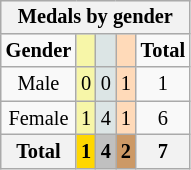<table class="wikitable" style="font-size:85%; float:left">
<tr style="background:#efefef;">
<th colspan=5><strong>Medals by gender</strong></th>
</tr>
<tr align=center>
<td><strong>Gender</strong></td>
<td style="background:#f7f6a8;"></td>
<td style="background:#dce5e5;"></td>
<td style="background:#ffdab9;"></td>
<td><strong>Total</strong></td>
</tr>
<tr align=center>
<td>Male</td>
<td style="background:#F7F6A8;">0</td>
<td style="background:#DCE5E5;">0</td>
<td style="background:#FFDAB9;">1</td>
<td>1</td>
</tr>
<tr align=center>
<td>Female</td>
<td style="background:#F7F6A8;">1</td>
<td style="background:#DCE5E5;">4</td>
<td style="background:#FFDAB9;">1</td>
<td>6</td>
</tr>
<tr align=center>
<th><strong>Total</strong></th>
<th style="background:gold;"><strong>1</strong></th>
<th style="background:silver;"><strong>4</strong></th>
<th style="background:#c96;"><strong>2</strong></th>
<th><strong>7</strong></th>
</tr>
</table>
